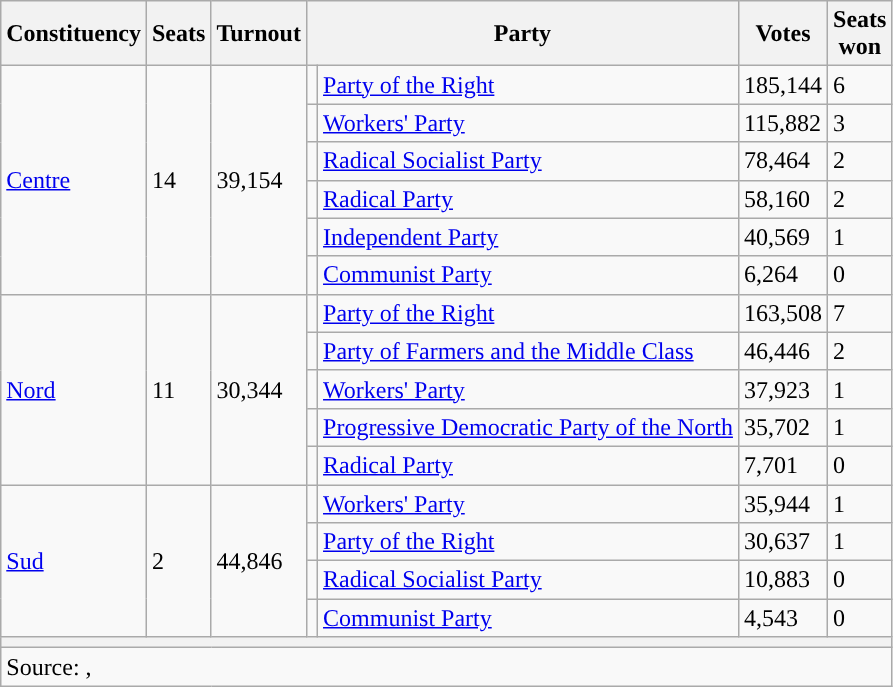<table class="wikitable">
<tr>
<th>Constituency</th>
<th>Seats</th>
<th>Turnout</th>
<th colspan="2">Party</th>
<th>Votes</th>
<th>Seats<br>won</th>
</tr>
<tr>
<td rowspan="6"><a href='#'>Centre</a></td>
<td rowspan="6">14</td>
<td rowspan="6">39,154</td>
<td></td>
<td><a href='#'>Party of the Right</a></td>
<td>185,144</td>
<td>6</td>
</tr>
<tr>
<td></td>
<td><a href='#'>Workers' Party</a></td>
<td>115,882</td>
<td>3</td>
</tr>
<tr>
<td></td>
<td><a href='#'>Radical Socialist Party</a></td>
<td>78,464</td>
<td>2</td>
</tr>
<tr>
<td></td>
<td><a href='#'>Radical Party</a></td>
<td>58,160</td>
<td>2</td>
</tr>
<tr>
<td></td>
<td><a href='#'>Independent Party</a></td>
<td>40,569</td>
<td>1</td>
</tr>
<tr>
<td></td>
<td><a href='#'>Communist Party</a></td>
<td>6,264</td>
<td>0</td>
</tr>
<tr>
<td rowspan="5"><a href='#'>Nord</a></td>
<td rowspan="5">11</td>
<td rowspan="5">30,344</td>
<td></td>
<td><a href='#'>Party of the Right</a></td>
<td>163,508</td>
<td>7</td>
</tr>
<tr>
<td></td>
<td><a href='#'>Party of Farmers and the Middle Class</a></td>
<td>46,446</td>
<td>2</td>
</tr>
<tr>
<td></td>
<td><a href='#'>Workers' Party</a></td>
<td>37,923</td>
<td>1</td>
</tr>
<tr>
<td></td>
<td><a href='#'>Progressive Democratic Party of the North</a></td>
<td>35,702</td>
<td>1</td>
</tr>
<tr>
<td></td>
<td><a href='#'>Radical Party</a></td>
<td>7,701</td>
<td>0</td>
</tr>
<tr>
<td rowspan="4"><a href='#'>Sud</a></td>
<td rowspan="4">2</td>
<td rowspan="4">44,846</td>
<td></td>
<td><a href='#'>Workers' Party</a></td>
<td>35,944</td>
<td>1</td>
</tr>
<tr>
<td></td>
<td><a href='#'>Party of the Right</a></td>
<td>30,637</td>
<td>1</td>
</tr>
<tr>
<td></td>
<td><a href='#'>Radical Socialist Party</a></td>
<td>10,883</td>
<td>0</td>
</tr>
<tr>
<td></td>
<td><a href='#'>Communist Party</a></td>
<td>4,543</td>
<td>0</td>
</tr>
<tr>
<th colspan="7"></th>
</tr>
<tr>
<td colspan="7">Source: , </td>
</tr>
</table>
